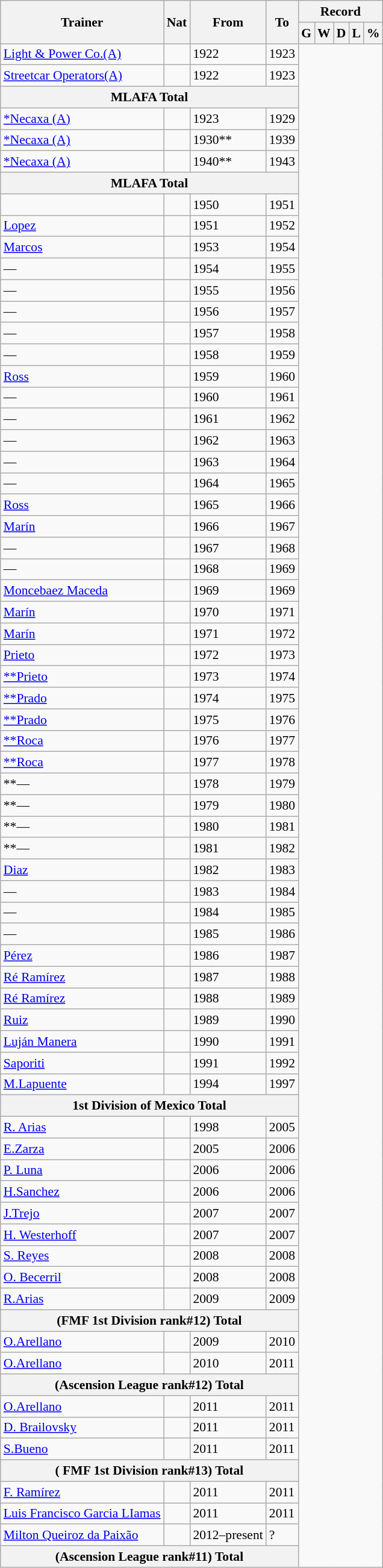<table class="wikitable" style="font-size:90%; text-align: center;">
<tr>
<th rowspan=2>Trainer</th>
<th rowspan=2>Nat</th>
<th rowspan=2>From</th>
<th rowspan=2>To</th>
<th colspan=5>Record</th>
</tr>
<tr>
<th>G</th>
<th>W</th>
<th>D</th>
<th>L</th>
<th>%</th>
</tr>
<tr>
<td style="text-align:left"><a href='#'>Light & Power Co.(A)</a></td>
<td></td>
<td style="text-align:left">1922</td>
<td style="text-align:left">1923<br></td>
</tr>
<tr>
<td style="text-align:left"><a href='#'>Streetcar Operators(A)</a></td>
<td></td>
<td style="text-align:left">1922</td>
<td style="text-align:left">1923<br></td>
</tr>
<tr>
<th colspan=4><strong>MLAFA Total</strong><br></th>
</tr>
<tr>
<td style="text-align:left"><a href='#'>*Necaxa (A)</a></td>
<td></td>
<td style="text-align:left">1923</td>
<td style="text-align:left">1929<br></td>
</tr>
<tr>
<td style="text-align:left"><a href='#'>*Necaxa (A)</a></td>
<td></td>
<td style="text-align:left">1930**</td>
<td style="text-align:left">1939<br></td>
</tr>
<tr>
<td style="text-align:left"><a href='#'>*Necaxa (A)</a></td>
<td></td>
<td style="text-align:left">1940**</td>
<td style="text-align:left">1943<br></td>
</tr>
<tr>
<th colspan=4><strong>MLAFA Total</strong><br></th>
</tr>
<tr>
<td style="text-align:left"></td>
<td></td>
<td style="text-align:left">1950</td>
<td style="text-align:left">1951<br></td>
</tr>
<tr>
<td style="text-align:left"><a href='#'>Lopez</a></td>
<td></td>
<td style="text-align:left">1951</td>
<td style="text-align:left">1952<br></td>
</tr>
<tr>
<td style="text-align:left"><a href='#'>Marcos</a></td>
<td></td>
<td style="text-align:left">1953</td>
<td style="text-align:left">1954<br></td>
</tr>
<tr>
<td style="text-align:left">—</td>
<td></td>
<td style="text-align:left">1954</td>
<td style="text-align:left">1955<br></td>
</tr>
<tr>
<td style="text-align:left">—</td>
<td></td>
<td style="text-align:left">1955</td>
<td style="text-align:left">1956<br></td>
</tr>
<tr>
<td style="text-align:left">—</td>
<td></td>
<td style="text-align:left">1956</td>
<td style="text-align:left">1957<br></td>
</tr>
<tr>
<td style="text-align:left">—</td>
<td></td>
<td style="text-align:left">1957</td>
<td style="text-align:left">1958<br></td>
</tr>
<tr>
<td style="text-align:left">—</td>
<td></td>
<td style="text-align:left">1958</td>
<td style="text-align:left">1959<br></td>
</tr>
<tr>
<td style="text-align:left"><a href='#'>Ross</a></td>
<td></td>
<td style="text-align:left">1959</td>
<td style="text-align:left">1960<br></td>
</tr>
<tr>
<td style="text-align:left">—</td>
<td></td>
<td style="text-align:left">1960</td>
<td style="text-align:left">1961<br></td>
</tr>
<tr>
<td style="text-align:left">—</td>
<td></td>
<td style="text-align:left">1961</td>
<td style="text-align:left">1962<br></td>
</tr>
<tr>
<td style="text-align:left">—</td>
<td></td>
<td style="text-align:left">1962</td>
<td style="text-align:left">1963<br></td>
</tr>
<tr>
<td style="text-align:left">—</td>
<td></td>
<td style="text-align:left">1963</td>
<td style="text-align:left">1964<br></td>
</tr>
<tr>
<td style="text-align:left">—</td>
<td></td>
<td style="text-align:left">1964</td>
<td style="text-align:left">1965<br></td>
</tr>
<tr>
<td style="text-align:left"><a href='#'>Ross</a></td>
<td></td>
<td style="text-align:left">1965</td>
<td style="text-align:left">1966<br></td>
</tr>
<tr>
<td style="text-align:left"><a href='#'>Marín</a></td>
<td></td>
<td style="text-align:left">1966</td>
<td style="text-align:left">1967<br></td>
</tr>
<tr>
<td style="text-align:left">—</td>
<td></td>
<td style="text-align:left">1967</td>
<td style="text-align:left">1968<br></td>
</tr>
<tr>
<td style="text-align:left">—</td>
<td></td>
<td style="text-align:left">1968</td>
<td style="text-align:left">1969<br></td>
</tr>
<tr>
<td style="text-align:left"><a href='#'>Moncebaez Maceda</a></td>
<td></td>
<td style="text-align:left">1969</td>
<td style="text-align:left">1969<br></td>
</tr>
<tr>
<td style="text-align:left"><a href='#'>Marín</a></td>
<td></td>
<td style="text-align:left">1970</td>
<td style="text-align:left">1971<br></td>
</tr>
<tr>
<td style="text-align:left"><a href='#'>Marín</a></td>
<td></td>
<td style="text-align:left">1971</td>
<td style="text-align:left">1972<br></td>
</tr>
<tr>
<td style="text-align:left"><a href='#'>Prieto</a></td>
<td></td>
<td style="text-align:left">1972</td>
<td style="text-align:left">1973<br></td>
</tr>
<tr>
<td style="text-align:left"><a href='#'>**Prieto</a></td>
<td></td>
<td style="text-align:left">1973</td>
<td style="text-align:left">1974<br></td>
</tr>
<tr>
<td style="text-align:left"><a href='#'>**Prado</a></td>
<td></td>
<td style="text-align:left">1974</td>
<td style="text-align:left">1975<br></td>
</tr>
<tr>
<td style="text-align:left"><a href='#'>**Prado</a></td>
<td></td>
<td style="text-align:left">1975</td>
<td style="text-align:left">1976<br></td>
</tr>
<tr>
<td style="text-align:left"><a href='#'>**Roca</a></td>
<td></td>
<td style="text-align:left">1976</td>
<td style="text-align:left">1977<br></td>
</tr>
<tr>
<td style="text-align:left"><a href='#'>**Roca</a></td>
<td></td>
<td style="text-align:left">1977</td>
<td style="text-align:left">1978<br></td>
</tr>
<tr>
<td style="text-align:left">**—</td>
<td></td>
<td style="text-align:left">1978</td>
<td style="text-align:left">1979<br></td>
</tr>
<tr>
<td style="text-align:left">**—</td>
<td></td>
<td style="text-align:left">1979</td>
<td style="text-align:left">1980<br></td>
</tr>
<tr>
<td style="text-align:left">**—</td>
<td></td>
<td style="text-align:left">1980</td>
<td style="text-align:left">1981<br></td>
</tr>
<tr>
<td style="text-align:left">**—</td>
<td></td>
<td style="text-align:left">1981</td>
<td style="text-align:left">1982<br></td>
</tr>
<tr>
<td style="text-align:left"><a href='#'>Diaz</a></td>
<td></td>
<td style="text-align:left">1982</td>
<td style="text-align:left">1983<br></td>
</tr>
<tr>
<td style="text-align:left">—</td>
<td></td>
<td style="text-align:left">1983</td>
<td style="text-align:left">1984<br></td>
</tr>
<tr>
<td style="text-align:left">—</td>
<td></td>
<td style="text-align:left">1984</td>
<td style="text-align:left">1985<br></td>
</tr>
<tr>
<td style="text-align:left">—</td>
<td></td>
<td style="text-align:left">1985</td>
<td style="text-align:left">1986<br></td>
</tr>
<tr>
<td style="text-align:left"><a href='#'>Pérez</a></td>
<td></td>
<td style="text-align:left">1986</td>
<td style="text-align:left">1987<br></td>
</tr>
<tr>
<td style="text-align:left"><a href='#'>Ré Ramírez</a></td>
<td></td>
<td style="text-align:left">1987</td>
<td style="text-align:left">1988<br></td>
</tr>
<tr>
<td style="text-align:left"><a href='#'>Ré Ramírez</a></td>
<td></td>
<td style="text-align:left">1988</td>
<td style="text-align:left">1989<br></td>
</tr>
<tr>
<td style="text-align:left"><a href='#'>Ruiz</a></td>
<td></td>
<td style="text-align:left">1989</td>
<td style="text-align:left">1990<br></td>
</tr>
<tr>
<td style="text-align:left"><a href='#'>Luján Manera</a></td>
<td></td>
<td style="text-align:left">1990</td>
<td style="text-align:left">1991<br></td>
</tr>
<tr>
<td style="text-align:left"><a href='#'>Saporiti</a></td>
<td></td>
<td style="text-align:left">1991</td>
<td style="text-align:left">1992<br></td>
</tr>
<tr>
<td style="text-align:left"><a href='#'>M.Lapuente</a></td>
<td></td>
<td style="text-align:left">1994</td>
<td style="text-align:left">1997<br></td>
</tr>
<tr>
<th colspan=4><strong> 1st Division of Mexico  Total</strong><br></th>
</tr>
<tr>
<td style="text-align:left"><a href='#'>R. Arias</a></td>
<td></td>
<td style="text-align:left">1998</td>
<td style="text-align:left">2005<br></td>
</tr>
<tr>
<td style="text-align:left"><a href='#'>E.Zarza</a></td>
<td></td>
<td style="text-align:left">2005</td>
<td style="text-align:left">2006<br></td>
</tr>
<tr>
<td style="text-align:left"><a href='#'>P. Luna</a></td>
<td></td>
<td style="text-align:left">2006</td>
<td style="text-align:left">2006<br></td>
</tr>
<tr>
<td style="text-align:left"><a href='#'>H.Sanchez</a></td>
<td></td>
<td style="text-align:left">2006</td>
<td style="text-align:left">2006<br></td>
</tr>
<tr>
<td style="text-align:left"><a href='#'>J.Trejo</a></td>
<td></td>
<td style="text-align:left">2007</td>
<td style="text-align:left">2007<br></td>
</tr>
<tr>
<td style="text-align:left"><a href='#'>H. Westerhoff</a></td>
<td></td>
<td style="text-align:left">2007</td>
<td style="text-align:left">2007<br></td>
</tr>
<tr>
<td style="text-align:left"><a href='#'>S. Reyes</a></td>
<td></td>
<td style="text-align:left">2008</td>
<td style="text-align:left">2008<br></td>
</tr>
<tr>
<td style="text-align:left"><a href='#'>O. Becerril</a></td>
<td></td>
<td style="text-align:left">2008</td>
<td style="text-align:left">2008<br></td>
</tr>
<tr>
<td style="text-align:left"><a href='#'>R.Arias</a></td>
<td></td>
<td style="text-align:left">2009</td>
<td style="text-align:left">2009<br></td>
</tr>
<tr>
<th colspan=4><strong>(FMF 1st Division rank#12) Total </strong><br></th>
</tr>
<tr>
<td style="text-align:left"><a href='#'>O.Arellano</a></td>
<td></td>
<td style="text-align:left">2009</td>
<td style="text-align:left">2010<br></td>
</tr>
<tr>
<td style="text-align:left"><a href='#'>O.Arellano</a></td>
<td></td>
<td style="text-align:left">2010</td>
<td style="text-align:left">2011<br></td>
</tr>
<tr>
<th colspan=4><strong>(Ascension League rank#12) Total </strong><br></th>
</tr>
<tr>
<td style="text-align:left"><a href='#'>O.Arellano</a></td>
<td></td>
<td style="text-align:left">2011</td>
<td style="text-align:left">2011<br></td>
</tr>
<tr>
<td style="text-align:left"><a href='#'>D. Brailovsky</a></td>
<td></td>
<td style="text-align:left">2011</td>
<td style="text-align:left">2011<br></td>
</tr>
<tr>
<td style="text-align:left"><a href='#'>S.Bueno</a></td>
<td></td>
<td style="text-align:left">2011</td>
<td style="text-align:left">2011<br></td>
</tr>
<tr>
<th colspan=4><strong>( FMF 1st Division rank#13) Total </strong><br></th>
</tr>
<tr>
<td style="text-align:left"><a href='#'>F. Ramírez</a></td>
<td></td>
<td style="text-align:left">2011</td>
<td style="text-align:left">2011<br></td>
</tr>
<tr>
<td style="text-align:left"><a href='#'>Luis Francisco Garcia LIamas</a></td>
<td></td>
<td style="text-align:left">2011</td>
<td style="text-align:left">2011<br></td>
</tr>
<tr>
<td style="text-align:left"><a href='#'>Milton Queiroz da Paixão</a></td>
<td></td>
<td style="text-align:left">2012–present</td>
<td style="text-align:left">?<br></td>
</tr>
<tr>
<th colspan=4><strong>(Ascension League rank#11) Total </strong><br></th>
</tr>
</table>
